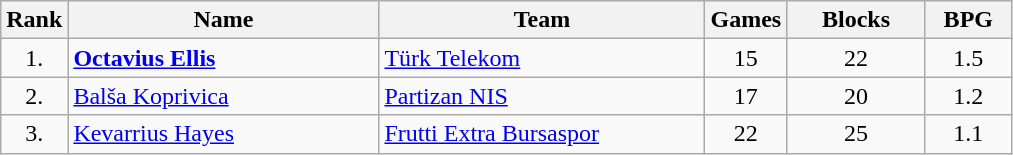<table class="wikitable" style="text-align: center;">
<tr>
<th>Rank</th>
<th style="width:200px">Name</th>
<th style="width:210px">Team</th>
<th>Games</th>
<th style="width:85px">Blocks</th>
<th style="width:50px">BPG</th>
</tr>
<tr>
<td>1.</td>
<td style="text-align:left;"> <strong><a href='#'>Octavius Ellis</a></strong></td>
<td style="text-align:left;"> <a href='#'>Türk Telekom</a></td>
<td>15</td>
<td>22</td>
<td>1.5</td>
</tr>
<tr>
<td>2.</td>
<td style="text-align:left;"> <a href='#'>Balša Koprivica</a></td>
<td style="text-align:left;"> <a href='#'>Partizan NIS</a></td>
<td>17</td>
<td>20</td>
<td>1.2</td>
</tr>
<tr>
<td>3.</td>
<td style="text-align:left;"> <a href='#'>Kevarrius Hayes</a></td>
<td style="text-align:left;"> <a href='#'>Frutti Extra Bursaspor</a></td>
<td>22</td>
<td>25</td>
<td>1.1</td>
</tr>
</table>
